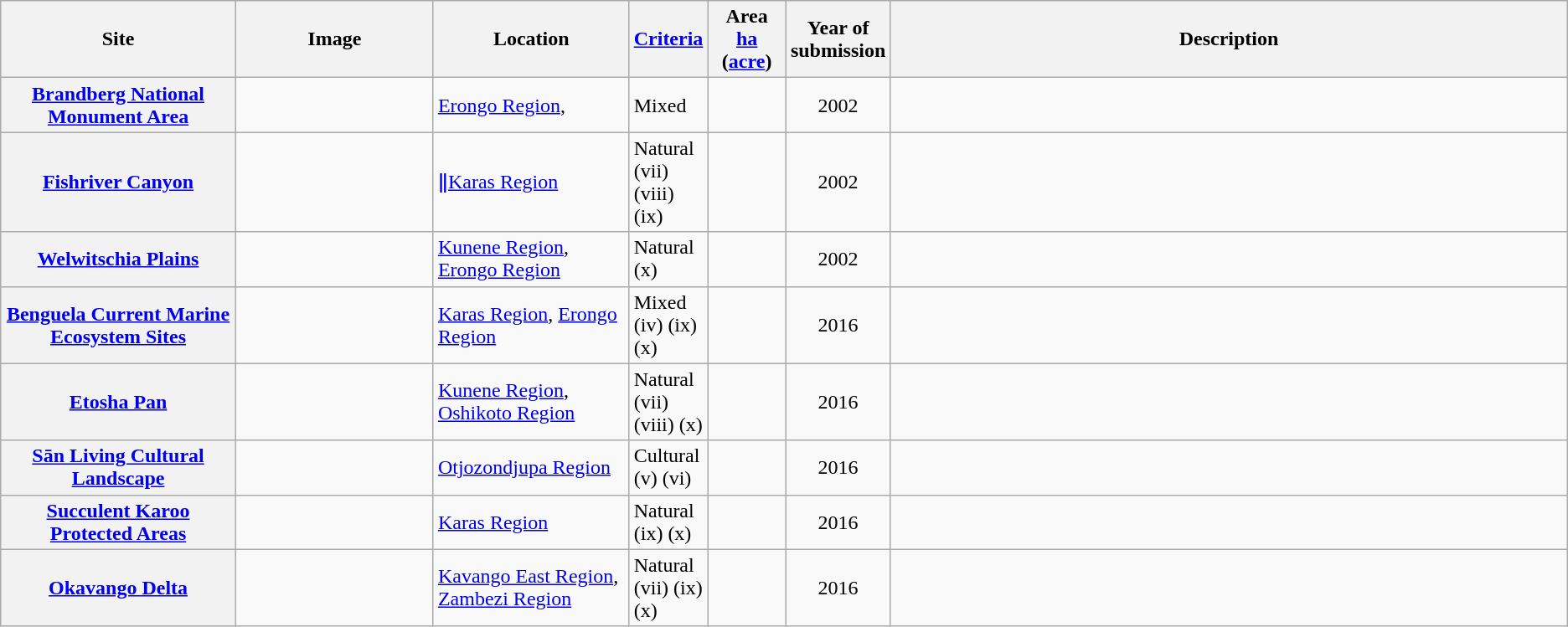<table class="wikitable sortable">
<tr>
<th scope="col" style="width:15%;">Site</th>
<th scope="col" class="unsortable" style="width:150px;">Image</th>
<th scope="col" style="width:12.5%;">Location</th>
<th scope="row" style="width:5%;"><a href='#'>Criteria</a></th>
<th scope="col" style="width:5%;">Area<br><a href='#'>ha</a> (<a href='#'>acre</a>)<br></th>
<th scope="col" style="width:5%;">Year of submission</th>
<th scope="col" class="unsortable">Description</th>
</tr>
<tr>
<th scope="row"><a href='#'>Brandberg National Monument Area</a></th>
<td></td>
<td><a href='#'>Erongo Region</a>, <small></small></td>
<td>Mixed</td>
<td></td>
<td align="center">2002</td>
<td></td>
</tr>
<tr>
<th scope="row"><a href='#'>Fishriver Canyon</a></th>
<td></td>
<td><a href='#'>ǁKaras Region</a> <small></small></td>
<td>Natural (vii) (viii) (ix)</td>
<td></td>
<td align="center">2002</td>
<td></td>
</tr>
<tr>
<th scope="row"><a href='#'>Welwitschia
 Plains</a></th>
<td></td>
<td><a href='#'>Kunene Region</a>, <a href='#'>Erongo Region</a> <small></small></td>
<td>Natural (x)</td>
<td></td>
<td align="center">2002</td>
<td></td>
</tr>
<tr>
<th scope="row"><a href='#'>Benguela Current Marine Ecosystem Sites</a></th>
<td></td>
<td><a href='#'>Karas Region</a>, <a href='#'>Erongo Region</a> <small></small></td>
<td>Mixed (iv) (ix) (x)</td>
<td></td>
<td align="center">2016</td>
<td></td>
</tr>
<tr>
<th scope="row"><a href='#'>Etosha Pan</a></th>
<td></td>
<td><a href='#'>Kunene Region</a>, <a href='#'>Oshikoto Region</a> <small></small></td>
<td>Natural (vii) (viii) (x)</td>
<td></td>
<td align="center">2016</td>
<td></td>
</tr>
<tr>
<th scope="row"><a href='#'>Sān Living Cultural Landscape</a></th>
<td></td>
<td><a href='#'>Otjozondjupa Region</a> <small></small></td>
<td>Cultural (v) (vi)</td>
<td></td>
<td align="center">2016</td>
<td></td>
</tr>
<tr>
<th scope="row"><a href='#'>Succulent Karoo Protected Areas</a></th>
<td></td>
<td><a href='#'>Karas Region</a> <small></small></td>
<td>Natural (ix) (x)</td>
<td></td>
<td align="center">2016</td>
<td></td>
</tr>
<tr>
<th scope="row"><a href='#'>Okavango Delta</a></th>
<td></td>
<td><a href='#'>Kavango East Region</a>, <a href='#'>Zambezi Region</a> <small></small></td>
<td>Natural (vii) (ix) (x)</td>
<td></td>
<td align="center">2016</td>
<td></td>
</tr>
</table>
